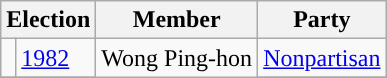<table class="wikitable">
<tr>
<th colspan="2">Election</th>
<th>Member</th>
<th>Party</th>
</tr>
<tr>
<td style="background-color: "></td>
<td><a href='#'>1982</a></td>
<td rowspan=2>Wong Ping-hon</td>
<td><a href='#'>Nonpartisan</a></td>
</tr>
<tr>
</tr>
</table>
